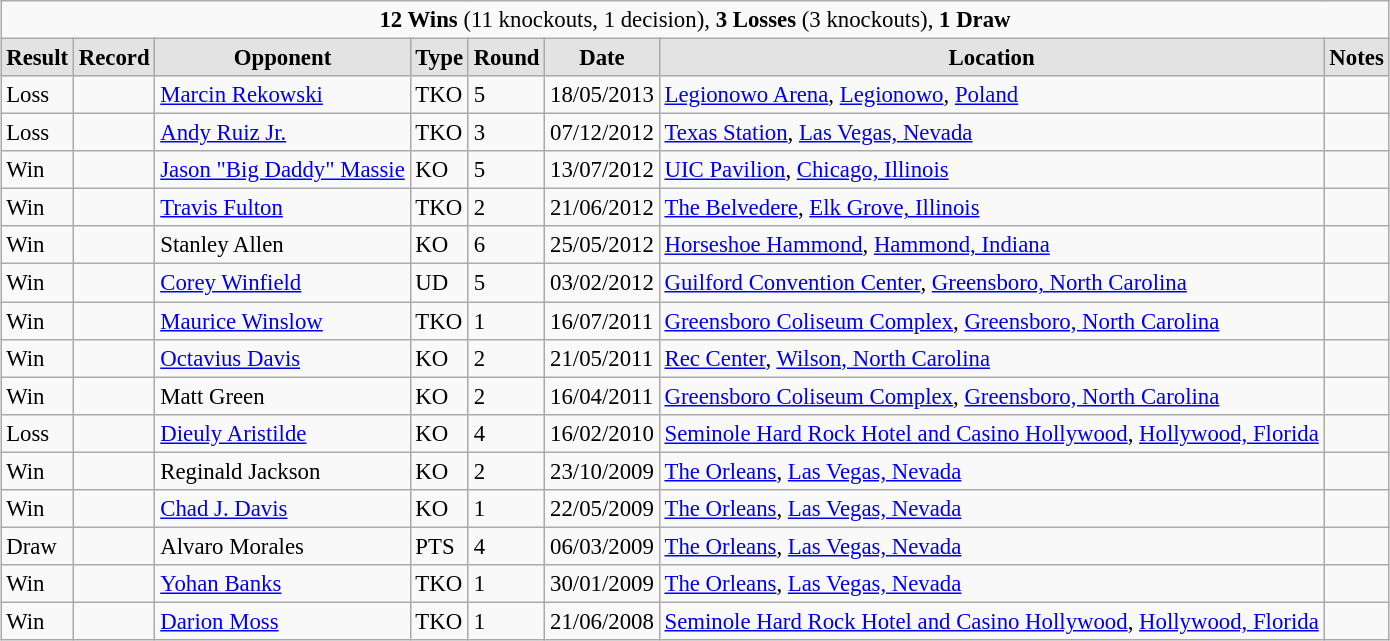<table class="wikitable" style="margin:0.5em auto; font-size:95%;">
<tr>
<td align="center" colspan=8><strong>12 Wins</strong> (11 knockouts, 1 decision), <strong>3 Losses</strong> (3 knockouts), <strong>1 Draw</strong> </td>
</tr>
<tr>
<td align="center" style="border-style: none none solid solid; background: #e3e3e3"><strong>Result</strong></td>
<td align="center" style="border-style: none none solid solid; background: #e3e3e3"><strong>Record</strong></td>
<td align="center" style="border-style: none none solid solid; background: #e3e3e3"><strong>Opponent</strong></td>
<td align="center" style="border-style: none none solid solid; background: #e3e3e3"><strong>Type</strong></td>
<td align="center" style="border-style: none none solid solid; background: #e3e3e3"><strong>Round</strong></td>
<td align="center" style="border-style: none none solid solid; background: #e3e3e3"><strong>Date</strong></td>
<td align="center" style="border-style: none none solid solid; background: #e3e3e3"><strong>Location</strong></td>
<td align="center" style="border-style: none none solid solid; background: #e3e3e3"><strong>Notes</strong></td>
</tr>
<tr>
<td>Loss</td>
<td></td>
<td align=left> <a href='#'>Marcin Rekowski</a></td>
<td>TKO</td>
<td>5</td>
<td>18/05/2013</td>
<td align=left> <a href='#'>Legionowo Arena</a>, <a href='#'>Legionowo</a>, <a href='#'>Poland</a></td>
<td align=left></td>
</tr>
<tr>
<td>Loss</td>
<td></td>
<td align=left> <a href='#'>Andy Ruiz Jr.</a></td>
<td>TKO</td>
<td>3</td>
<td>07/12/2012</td>
<td align=left> <a href='#'>Texas Station</a>, <a href='#'>Las Vegas, Nevada</a></td>
<td align=left></td>
</tr>
<tr>
<td>Win</td>
<td></td>
<td align=left> <a href='#'>Jason "Big Daddy" Massie</a></td>
<td>KO</td>
<td>5</td>
<td>13/07/2012</td>
<td align=left> <a href='#'>UIC Pavilion</a>, <a href='#'>Chicago, Illinois</a></td>
<td align=left></td>
</tr>
<tr>
<td>Win</td>
<td></td>
<td align=left> <a href='#'>Travis Fulton</a></td>
<td>TKO</td>
<td>2</td>
<td>21/06/2012</td>
<td align=left> <a href='#'>The Belvedere</a>, <a href='#'>Elk Grove, Illinois</a></td>
<td align=left></td>
</tr>
<tr>
<td>Win</td>
<td></td>
<td align=left> Stanley Allen</td>
<td>KO</td>
<td>6</td>
<td>25/05/2012</td>
<td align=left> <a href='#'>Horseshoe Hammond</a>, <a href='#'>Hammond, Indiana</a></td>
<td align=left></td>
</tr>
<tr>
<td>Win</td>
<td></td>
<td align=left> <a href='#'>Corey Winfield</a></td>
<td>UD</td>
<td>5</td>
<td>03/02/2012</td>
<td align=left> <a href='#'>Guilford Convention Center</a>, <a href='#'>Greensboro, North Carolina</a></td>
<td align=left></td>
</tr>
<tr>
<td>Win</td>
<td></td>
<td align=left> <a href='#'>Maurice Winslow</a></td>
<td>TKO</td>
<td>1</td>
<td>16/07/2011</td>
<td align=left> <a href='#'>Greensboro Coliseum Complex</a>, <a href='#'>Greensboro, North Carolina</a></td>
<td align=left></td>
</tr>
<tr>
<td>Win</td>
<td></td>
<td align=left> <a href='#'>Octavius Davis</a></td>
<td>KO</td>
<td>2</td>
<td>21/05/2011</td>
<td align=left> <a href='#'>Rec Center</a>, <a href='#'>Wilson, North Carolina</a></td>
<td align=left></td>
</tr>
<tr>
<td>Win</td>
<td></td>
<td align=left> Matt Green</td>
<td>KO</td>
<td>2</td>
<td>16/04/2011</td>
<td align=left> <a href='#'>Greensboro Coliseum Complex</a>, <a href='#'>Greensboro, North Carolina</a></td>
<td align=left></td>
</tr>
<tr>
<td>Loss</td>
<td></td>
<td align=left> <a href='#'>Dieuly Aristilde</a></td>
<td>KO</td>
<td>4</td>
<td>16/02/2010</td>
<td align=left> <a href='#'>Seminole Hard Rock Hotel and Casino Hollywood</a>, <a href='#'>Hollywood, Florida</a></td>
<td align=left></td>
</tr>
<tr>
<td>Win</td>
<td></td>
<td align=left> Reginald Jackson</td>
<td>KO</td>
<td>2</td>
<td>23/10/2009</td>
<td align=left> <a href='#'>The Orleans</a>, <a href='#'>Las Vegas, Nevada</a></td>
<td align=left></td>
</tr>
<tr>
<td>Win</td>
<td></td>
<td align=left> <a href='#'>Chad J. Davis</a></td>
<td>KO</td>
<td>1</td>
<td>22/05/2009</td>
<td align=left> <a href='#'>The Orleans</a>, <a href='#'>Las Vegas, Nevada</a></td>
<td align=left></td>
</tr>
<tr>
<td>Draw</td>
<td></td>
<td align=left> Alvaro Morales</td>
<td>PTS</td>
<td>4</td>
<td>06/03/2009</td>
<td align=left> <a href='#'>The Orleans</a>, <a href='#'>Las Vegas, Nevada</a></td>
<td align=left></td>
</tr>
<tr>
<td>Win</td>
<td></td>
<td align=left> <a href='#'>Yohan Banks</a></td>
<td>TKO</td>
<td>1</td>
<td>30/01/2009</td>
<td align=left> <a href='#'>The Orleans</a>, <a href='#'>Las Vegas, Nevada</a></td>
<td align=left></td>
</tr>
<tr>
<td>Win</td>
<td></td>
<td align=left> <a href='#'>Darion Moss</a></td>
<td>TKO</td>
<td>1</td>
<td>21/06/2008</td>
<td align=left> <a href='#'>Seminole Hard Rock Hotel and Casino Hollywood</a>, <a href='#'>Hollywood, Florida</a></td>
<td align=left></td>
</tr>
</table>
